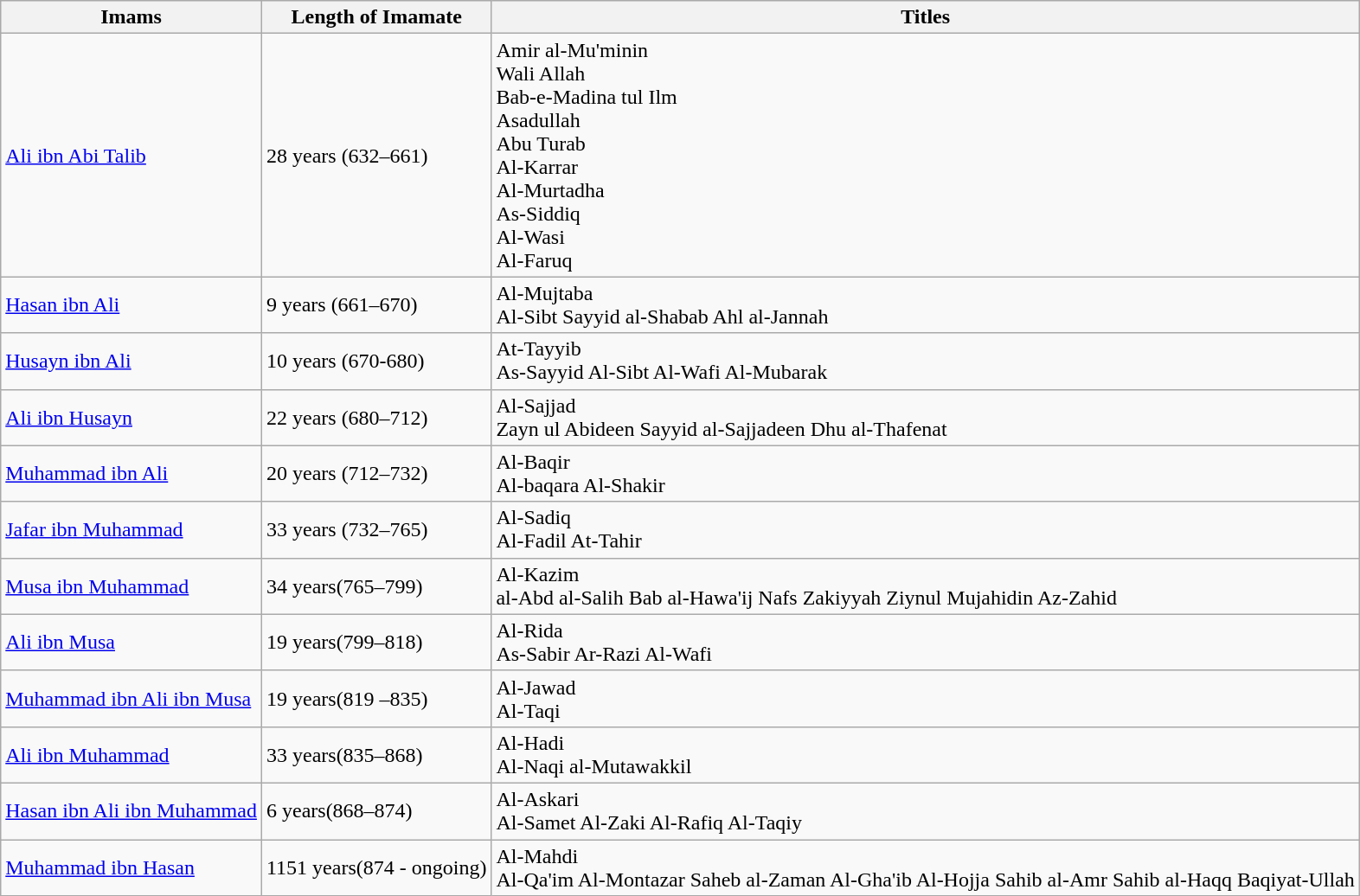<table class="wikitable">
<tr>
<th>Imams</th>
<th>Length of Imamate</th>
<th>Titles</th>
</tr>
<tr>
<td><a href='#'>Ali ibn Abi Talib</a></td>
<td>28 years (632–661)</td>
<td>Amir al-Mu'minin<br>Wali Allah<br>Bab-e-Madina tul Ilm<br>Asadullah<br>Abu Turab<br>Al-Karrar<br>Al-Murtadha<br>As-Siddiq<br>Al-Wasi<br>Al-Faruq</td>
</tr>
<tr>
<td><a href='#'>Hasan ibn Ali</a></td>
<td>9 years (661–670)</td>
<td>Al-Mujtaba<br>Al-Sibt
Sayyid al-Shabab Ahl al-Jannah</td>
</tr>
<tr>
<td><a href='#'>Husayn ibn Ali</a></td>
<td>10 years (670-680)</td>
<td>At-Tayyib<br>As-Sayyid
Al-Sibt
Al-Wafi
Al-Mubarak</td>
</tr>
<tr>
<td><a href='#'>Ali ibn Husayn</a></td>
<td>22  years (680–712)</td>
<td>Al-Sajjad<br>Zayn ul Abideen
Sayyid al-Sajjadeen
Dhu al-Thafenat</td>
</tr>
<tr>
<td><a href='#'>Muhammad ibn Ali</a></td>
<td>20 years (712–732)</td>
<td>Al-Baqir<br>Al-baqara 
Al-Shakir</td>
</tr>
<tr>
<td><a href='#'>Jafar ibn Muhammad</a></td>
<td>33 years (732–765)</td>
<td>Al-Sadiq<br>Al-Fadil
At-Tahir</td>
</tr>
<tr>
<td><a href='#'>Musa ibn Muhammad</a></td>
<td>34 years(765–799)</td>
<td>Al-Kazim<br>al-Abd al-Salih
Bab al-Hawa'ij
Nafs Zakiyyah
Ziynul Mujahidin
Az-Zahid</td>
</tr>
<tr>
<td><a href='#'>Ali ibn Musa</a></td>
<td>19 years(799–818)</td>
<td>Al-Rida<br>As-Sabir
Ar-Razi
Al-Wafi</td>
</tr>
<tr>
<td><a href='#'>Muhammad ibn Ali ibn Musa</a></td>
<td>19 years(819 –835)</td>
<td>Al-Jawad<br>Al-Taqi</td>
</tr>
<tr>
<td><a href='#'>Ali ibn Muhammad</a></td>
<td>33 years(835–868)</td>
<td>Al-Hadi<br>Al-Naqi
al-Mutawakkil</td>
</tr>
<tr>
<td><a href='#'>Hasan ibn Ali ibn Muhammad</a></td>
<td>6 years(868–874)</td>
<td>Al-Askari<br>Al-Samet
Al-Zaki
Al-Rafiq
Al-Taqiy</td>
</tr>
<tr>
<td><a href='#'>Muhammad ibn Hasan</a></td>
<td>1151 years(874 - ongoing)</td>
<td>Al-Mahdi<br>Al-Qa'im
Al-Montazar
Saheb al-Zaman
Al-Gha'ib
Al-Hojja
Sahib al-Amr
Sahib al-Haqq
Baqiyat-Ullah</td>
</tr>
</table>
